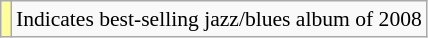<table class="wikitable" style="font-size:90%;">
<tr>
<td style="background-color:#FFFF99"></td>
<td>Indicates best-selling jazz/blues album of 2008</td>
</tr>
</table>
